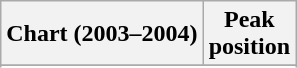<table class="wikitable sortable plainrowheaders" style="text-align:center">
<tr>
<th scope="col">Chart (2003–2004)</th>
<th scope="col">Peak<br>position</th>
</tr>
<tr>
</tr>
<tr>
</tr>
<tr>
</tr>
<tr>
</tr>
<tr>
</tr>
<tr>
</tr>
<tr>
</tr>
<tr>
</tr>
<tr>
</tr>
<tr>
</tr>
<tr>
</tr>
<tr>
</tr>
<tr>
</tr>
<tr>
</tr>
<tr>
</tr>
<tr>
</tr>
<tr>
</tr>
<tr>
</tr>
</table>
